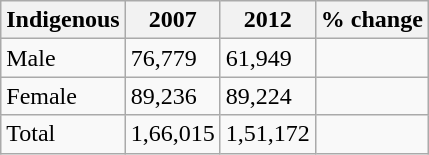<table class="wikitable">
<tr>
<th>Indigenous</th>
<th>2007</th>
<th>2012</th>
<th>% change</th>
</tr>
<tr>
<td>Male</td>
<td>76,779</td>
<td>61,949</td>
<td></td>
</tr>
<tr>
<td>Female</td>
<td>89,236</td>
<td>89,224</td>
<td></td>
</tr>
<tr>
<td>Total</td>
<td>1,66,015</td>
<td>1,51,172</td>
<td></td>
</tr>
</table>
